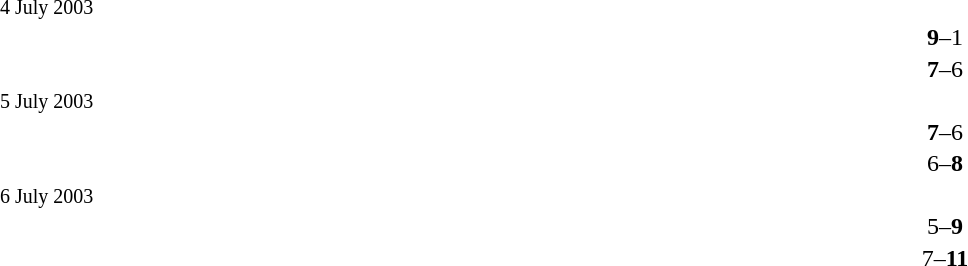<table width=100% cellspacing=1>
<tr>
<th width=40%></th>
<th width=20%></th>
<th></th>
</tr>
<tr>
<td><small>4 July 2003</small></td>
</tr>
<tr>
<td align=right><strong></strong></td>
<td align=center><strong>9</strong>–1</td>
<td></td>
</tr>
<tr>
<td align=right><strong></strong></td>
<td align=center><strong>7</strong>–6</td>
<td></td>
</tr>
<tr>
<td><small>5 July 2003</small></td>
</tr>
<tr>
<td align=right><strong></strong></td>
<td align=center><strong>7</strong>–6</td>
<td></td>
</tr>
<tr>
<td align=right></td>
<td align=center>6–<strong>8</strong></td>
<td><strong></strong></td>
</tr>
<tr>
<td><small>6 July 2003</small></td>
</tr>
<tr>
<td align=right></td>
<td align=center>5–<strong>9</strong></td>
<td><strong></strong></td>
</tr>
<tr>
<td align=right></td>
<td align=center>7–<strong>11</strong></td>
<td><strong></strong></td>
</tr>
</table>
